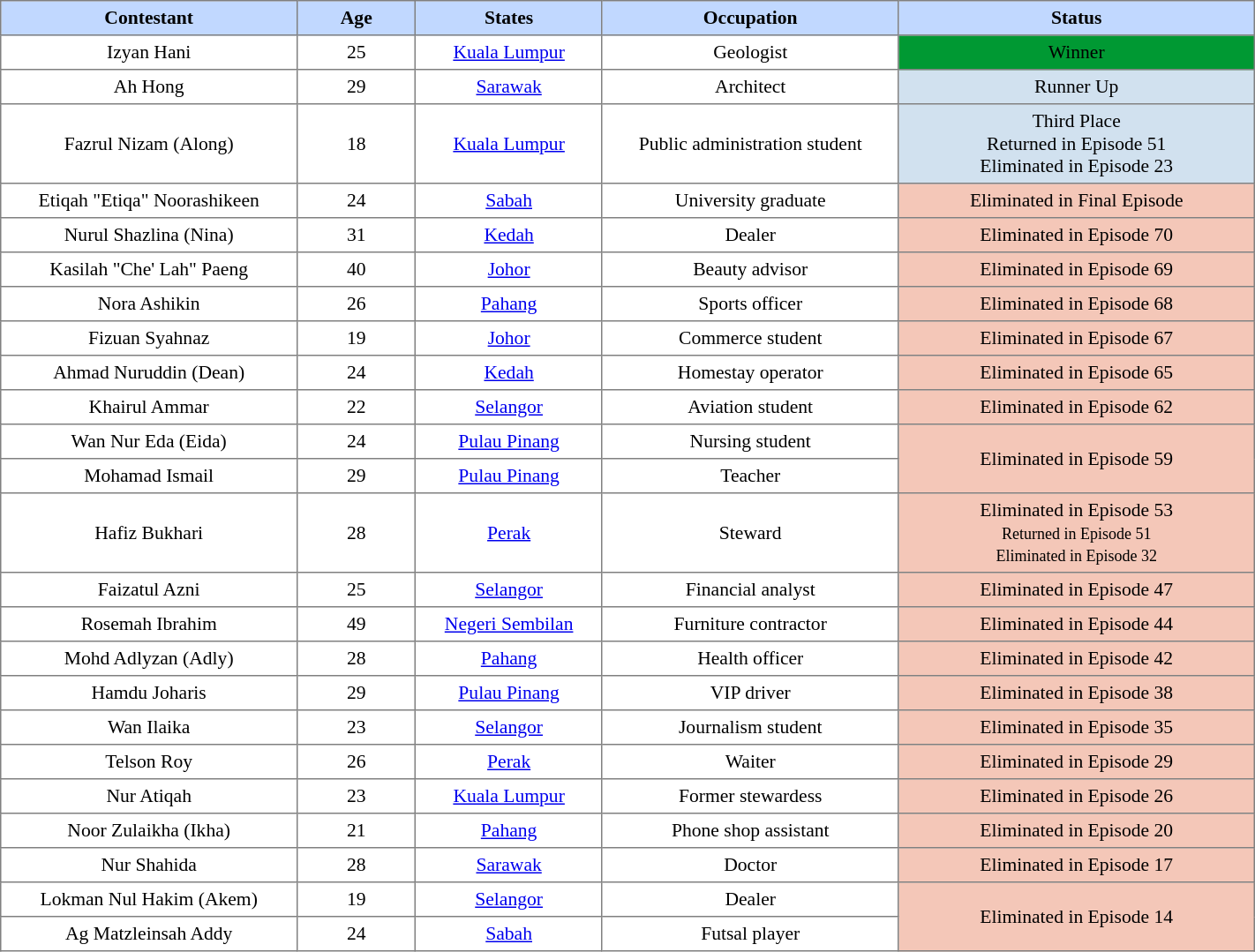<table class="sortable" border="1" cellpadding="4" cellspacing="0" style="text-align:center; font-size:90%; border-collapse:collapse; width:75%;">
<tr style="background:#C1D8FF;">
<th style="width:10%;">Contestant</th>
<th style="width:4%; text-align:center;">Age</th>
<th style="width:6%; text-align:center;">States</th>
<th style="width:10%;">Occupation</th>
<th style="width:12%;">Status</th>
</tr>
<tr>
<td>Izyan Hani</td>
<td>25</td>
<td><a href='#'>Kuala Lumpur</a></td>
<td>Geologist</td>
<td style="background:#093;"><span>Winner</span></td>
</tr>
<tr>
<td>Ah Hong</td>
<td>29</td>
<td><a href='#'>Sarawak</a></td>
<td>Architect</td>
<td style="background:#d1e1ef; text-align:center;">Runner Up</td>
</tr>
<tr>
<td>Fazrul Nizam (Along)</td>
<td>18</td>
<td><a href='#'>Kuala Lumpur</a></td>
<td>Public administration student</td>
<td style="background:#d1e1ef; text-align:center;">Third Place<br>Returned in Episode 51<br>Eliminated in Episode 23</td>
</tr>
<tr>
<td>Etiqah "Etiqa" Noorashikeen</td>
<td>24</td>
<td><a href='#'>Sabah</a></td>
<td>University graduate</td>
<td style="background:#f4c7b8; text-align:center;">Eliminated in Final Episode</td>
</tr>
<tr>
<td>Nurul Shazlina (Nina)</td>
<td>31</td>
<td><a href='#'>Kedah</a></td>
<td>Dealer</td>
<td style="background:#f4c7b8; text-align:center;">Eliminated in Episode 70</td>
</tr>
<tr>
<td>Kasilah "Che' Lah" Paeng</td>
<td>40</td>
<td><a href='#'>Johor</a></td>
<td>Beauty advisor</td>
<td style="background:#f4c7b8; text-align:center;">Eliminated in Episode 69</td>
</tr>
<tr>
<td>Nora Ashikin</td>
<td>26</td>
<td><a href='#'>Pahang</a></td>
<td>Sports officer</td>
<td style="background:#f4c7b8; text-align:center;">Eliminated in Episode 68</td>
</tr>
<tr>
<td>Fizuan Syahnaz</td>
<td>19</td>
<td><a href='#'>Johor</a></td>
<td>Commerce student</td>
<td style="background:#f4c7b8; text-align:center;">Eliminated in Episode 67</td>
</tr>
<tr>
<td>Ahmad Nuruddin (Dean)</td>
<td>24</td>
<td><a href='#'>Kedah</a></td>
<td>Homestay operator</td>
<td style="background:#f4c7b8; text-align:center;">Eliminated in Episode 65</td>
</tr>
<tr>
<td>Khairul Ammar</td>
<td>22</td>
<td><a href='#'>Selangor</a></td>
<td>Aviation student</td>
<td style="background:#f4c7b8; text-align:center;">Eliminated in Episode 62</td>
</tr>
<tr>
<td>Wan Nur Eda (Eida)</td>
<td>24</td>
<td><a href='#'>Pulau Pinang</a></td>
<td>Nursing student</td>
<td style="background:#f4c7b8; text-align:center;" rowspan="2">Eliminated in Episode 59</td>
</tr>
<tr>
<td>Mohamad Ismail</td>
<td>29</td>
<td><a href='#'>Pulau Pinang</a></td>
<td>Teacher</td>
</tr>
<tr>
<td>Hafiz Bukhari</td>
<td>28</td>
<td><a href='#'>Perak</a></td>
<td>Steward</td>
<td style="background:#f4c7b8; text-align:center;">Eliminated in Episode 53<br><small>Returned in Episode 51<br>Eliminated in Episode 32</small></td>
</tr>
<tr>
<td>Faizatul Azni</td>
<td>25</td>
<td><a href='#'>Selangor</a></td>
<td>Financial analyst</td>
<td style="background:#f4c7b8; text-align:center;">Eliminated in Episode 47</td>
</tr>
<tr>
<td>Rosemah Ibrahim</td>
<td>49</td>
<td><a href='#'>Negeri Sembilan</a></td>
<td>Furniture contractor</td>
<td style="background:#f4c7b8; text-align:center;">Eliminated in Episode 44</td>
</tr>
<tr>
<td>Mohd Adlyzan (Adly)</td>
<td>28</td>
<td><a href='#'>Pahang</a></td>
<td>Health officer</td>
<td style="background:#f4c7b8; text-align:center;">Eliminated in Episode 42</td>
</tr>
<tr>
<td>Hamdu Joharis</td>
<td>29</td>
<td><a href='#'>Pulau Pinang</a></td>
<td>VIP driver</td>
<td style="background:#f4c7b8; text-align:center;">Eliminated in Episode 38</td>
</tr>
<tr>
<td>Wan Ilaika</td>
<td>23</td>
<td><a href='#'>Selangor</a></td>
<td>Journalism student</td>
<td style="background:#f4c7b8; text-align:center;">Eliminated in Episode 35</td>
</tr>
<tr>
<td>Telson Roy</td>
<td>26</td>
<td><a href='#'>Perak</a></td>
<td>Waiter</td>
<td style="background:#f4c7b8; text-align:center;">Eliminated in Episode 29</td>
</tr>
<tr>
<td>Nur Atiqah</td>
<td>23</td>
<td><a href='#'>Kuala Lumpur</a></td>
<td>Former stewardess</td>
<td style="background:#f4c7b8; text-align:center;">Eliminated in Episode 26</td>
</tr>
<tr>
<td>Noor Zulaikha (Ikha)</td>
<td>21</td>
<td><a href='#'>Pahang</a></td>
<td>Phone shop assistant</td>
<td style="background:#f4c7b8; text-align:center;">Eliminated in Episode 20</td>
</tr>
<tr>
<td>Nur Shahida</td>
<td>28</td>
<td><a href='#'>Sarawak</a></td>
<td>Doctor</td>
<td style="background:#f4c7b8; text-align:center;">Eliminated in Episode 17</td>
</tr>
<tr>
<td>Lokman Nul Hakim (Akem)</td>
<td>19</td>
<td><a href='#'>Selangor</a></td>
<td>Dealer</td>
<td style="background:#f4c7b8; text-align:center;" rowspan="2">Eliminated in Episode 14</td>
</tr>
<tr>
<td>Ag Matzleinsah Addy</td>
<td>24</td>
<td><a href='#'>Sabah</a></td>
<td>Futsal player</td>
</tr>
</table>
